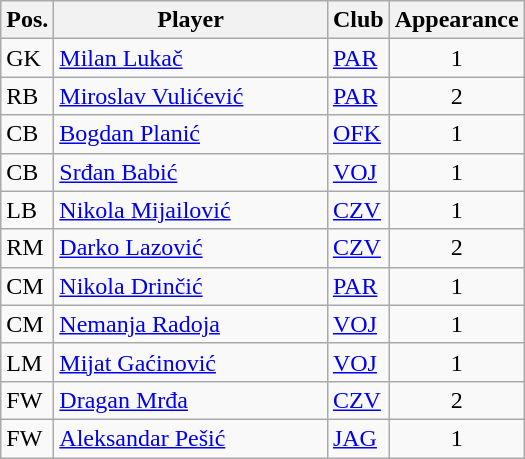<table class="wikitable">
<tr>
<th>Pos.</th>
<th width="175">Player</th>
<th>Club</th>
<th>Appearance</th>
</tr>
<tr>
<td>GK</td>
<td> <a href='#'>Milan Lukač</a></td>
<td><a href='#'>PAR</a></td>
<td align="center">1</td>
</tr>
<tr>
<td>RB</td>
<td> <a href='#'>Miroslav Vulićević</a></td>
<td><a href='#'>PAR</a></td>
<td align="center">2</td>
</tr>
<tr>
<td>CB</td>
<td> <a href='#'>Bogdan Planić</a></td>
<td><a href='#'>OFK</a></td>
<td align="center">1</td>
</tr>
<tr>
<td>CB</td>
<td> <a href='#'>Srđan Babić</a></td>
<td><a href='#'>VOJ</a></td>
<td align="center">1</td>
</tr>
<tr>
<td>LB</td>
<td> <a href='#'>Nikola Mijailović</a></td>
<td><a href='#'>CZV</a></td>
<td align="center">1</td>
</tr>
<tr>
<td>RM</td>
<td> <a href='#'>Darko Lazović</a></td>
<td><a href='#'>CZV</a></td>
<td align="center">2</td>
</tr>
<tr>
<td>CM</td>
<td> <a href='#'>Nikola Drinčić</a></td>
<td><a href='#'>PAR</a></td>
<td align="center">1</td>
</tr>
<tr>
<td>CM</td>
<td> <a href='#'>Nemanja Radoja</a></td>
<td><a href='#'>VOJ</a></td>
<td align="center">1</td>
</tr>
<tr>
<td>LM</td>
<td> <a href='#'>Mijat Gaćinović</a></td>
<td><a href='#'>VOJ</a></td>
<td align="center">1</td>
</tr>
<tr>
<td>FW</td>
<td> <a href='#'>Dragan Mrđa</a></td>
<td><a href='#'>CZV</a></td>
<td align="center">2</td>
</tr>
<tr>
<td>FW</td>
<td> <a href='#'>Aleksandar Pešić</a></td>
<td><a href='#'>JAG</a></td>
<td align="center">1</td>
</tr>
</table>
